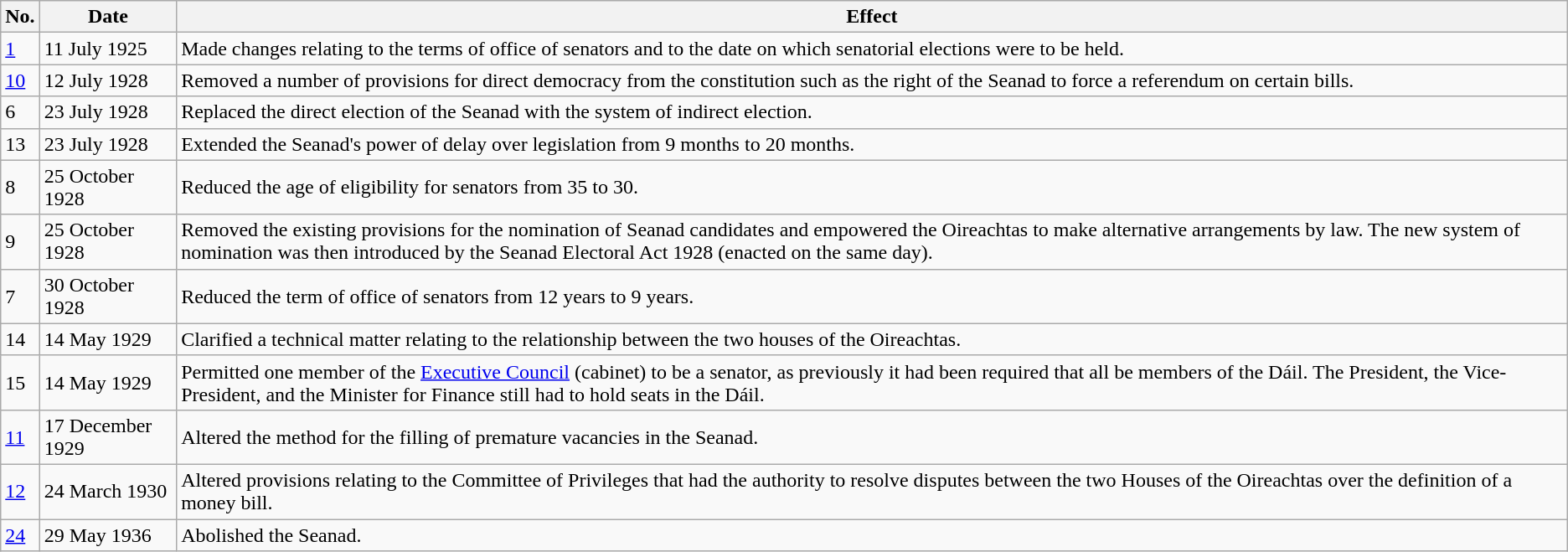<table class="wikitable sortable">
<tr>
<th data-sort-type=number>No.</th>
<th data-sort-type=date>Date</th>
<th class=unsortable>Effect</th>
</tr>
<tr>
<td><a href='#'>1</a></td>
<td>11 July 1925</td>
<td>Made changes relating to the terms of office of senators and to the date on which senatorial elections were to be held.</td>
</tr>
<tr>
<td><a href='#'>10</a></td>
<td>12 July 1928</td>
<td>Removed a number of provisions for direct democracy from the constitution such as the right of the Seanad to force a referendum on certain bills.</td>
</tr>
<tr>
<td>6</td>
<td>23 July 1928</td>
<td>Replaced the direct election of the Seanad with the system of indirect election.</td>
</tr>
<tr>
<td>13</td>
<td>23 July 1928</td>
<td>Extended the Seanad's power of delay over legislation from 9 months to 20 months.</td>
</tr>
<tr>
<td>8</td>
<td>25 October 1928</td>
<td>Reduced the age of eligibility for senators from 35 to 30.</td>
</tr>
<tr>
<td>9</td>
<td>25 October 1928</td>
<td>Removed the existing provisions for the nomination of Seanad candidates and empowered the Oireachtas to make alternative arrangements by law. The new system of nomination was then introduced by the Seanad Electoral Act 1928 (enacted on the same day).</td>
</tr>
<tr>
<td>7</td>
<td>30 October 1928</td>
<td>Reduced the term of office of senators from 12 years to 9 years.</td>
</tr>
<tr>
<td>14</td>
<td>14 May 1929</td>
<td>Clarified a technical matter relating to the relationship between the two houses of the Oireachtas.</td>
</tr>
<tr>
<td>15</td>
<td>14 May 1929</td>
<td>Permitted one member of the <a href='#'>Executive Council</a> (cabinet) to be a senator, as previously it had been required that all be members of the Dáil. The President, the Vice-President, and the Minister for Finance still had to hold seats in the Dáil.</td>
</tr>
<tr>
<td><a href='#'>11</a></td>
<td>17 December 1929</td>
<td>Altered the method for the filling of premature vacancies in the Seanad.</td>
</tr>
<tr>
<td><a href='#'>12</a></td>
<td>24 March 1930</td>
<td>Altered provisions relating to the Committee of Privileges that had the authority to resolve disputes between the two Houses of the Oireachtas over the definition of a money bill.</td>
</tr>
<tr>
<td><a href='#'>24</a></td>
<td>29 May 1936</td>
<td>Abolished the Seanad.</td>
</tr>
</table>
